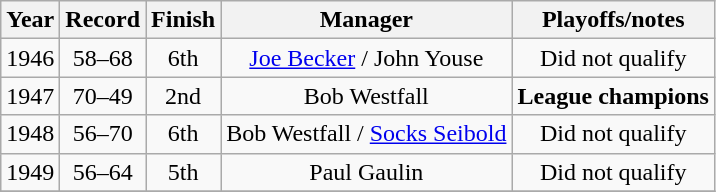<table class="wikitable">
<tr>
<th>Year</th>
<th>Record</th>
<th>Finish</th>
<th>Manager</th>
<th>Playoffs/notes</th>
</tr>
<tr align=center>
<td>1946</td>
<td>58–68</td>
<td>6th</td>
<td><a href='#'>Joe Becker</a> / John Youse</td>
<td>Did not qualify</td>
</tr>
<tr align=center>
<td>1947</td>
<td>70–49</td>
<td>2nd</td>
<td>Bob Westfall</td>
<td><strong>League champions</strong></td>
</tr>
<tr align=center>
<td>1948</td>
<td>56–70</td>
<td>6th</td>
<td>Bob Westfall / <a href='#'>Socks Seibold</a></td>
<td>Did not qualify</td>
</tr>
<tr align=center>
<td>1949</td>
<td>56–64</td>
<td>5th</td>
<td>Paul Gaulin</td>
<td>Did not qualify</td>
</tr>
<tr align=center>
</tr>
</table>
